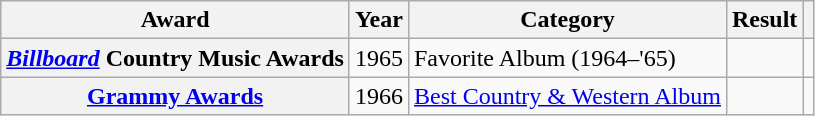<table class="wikitable sortable plainrowheaders">
<tr>
<th scope="col">Award</th>
<th scope="col">Year</th>
<th scope="col">Category</th>
<th scope="col">Result</th>
<th scope="col" class="unsortable"></th>
</tr>
<tr>
<th rowspan="1" scope="row"><em><a href='#'>Billboard</a></em> Country Music Awards</th>
<td rowspan="1" scope="row">1965</td>
<td>Favorite Album (1964–'65)</td>
<td></td>
<td rowspan="1" style="text-align:center;"></td>
</tr>
<tr>
<th rowspan="1" scope="row"><a href='#'>Grammy Awards</a></th>
<td rowspan="1" scope="row">1966</td>
<td><a href='#'>Best Country & Western Album</a></td>
<td></td>
<td rowspan="1" style="text-align:center;"></td>
</tr>
</table>
